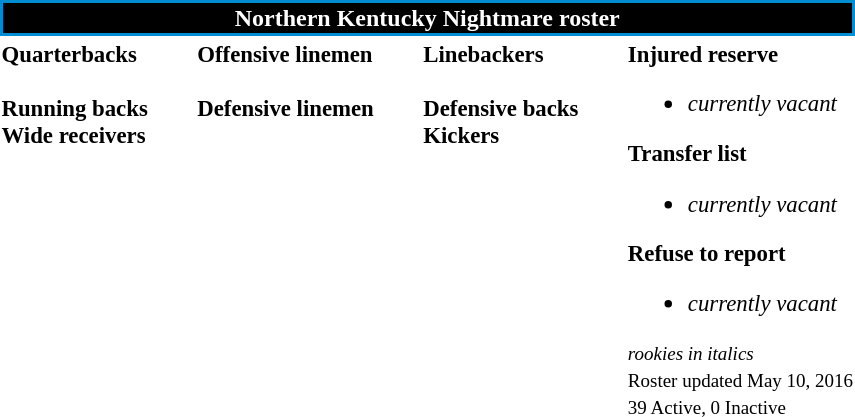<table class="toccolours" style="text-align: left;">
<tr>
<th colspan="7" style="background-color:#000000; border:2px solid #008DD2; color:white; text-align:center;">Northern Kentucky Nightmare roster</th>
</tr>
<tr>
<td style="font-size: 95%;vertical-align:top;"><strong>Quarterbacks</strong><br>
<br><strong>Running backs</strong>

<br><strong>Wide receivers</strong>








</td>
<td style="width: 25px;"></td>
<td style="font-size: 95%;vertical-align:top;"><strong>Offensive linemen</strong><br>




<br><strong>Defensive linemen</strong>






</td>
<td style="width: 25px;"></td>
<td style="font-size: 95%;vertical-align:top;"><strong>Linebackers</strong><br>


<br><strong>Defensive backs</strong>







<br><strong>Kickers</strong>
</td>
<td style="width: 25px;"></td>
<td style="font-size: 95%;vertical-align:top;"><strong>Injured reserve</strong><br><ul><li><em>currently vacant</em></li></ul><strong>Transfer list</strong><ul><li><em>currently vacant</em></li></ul><strong>Refuse to report</strong><ul><li><em>currently vacant</em></li></ul><small><em>rookies in italics</em></small><br>
<small>Roster updated May 10, 2016</small><br>
<small>39 Active, 0 Inactive</small></td>
</tr>
</table>
